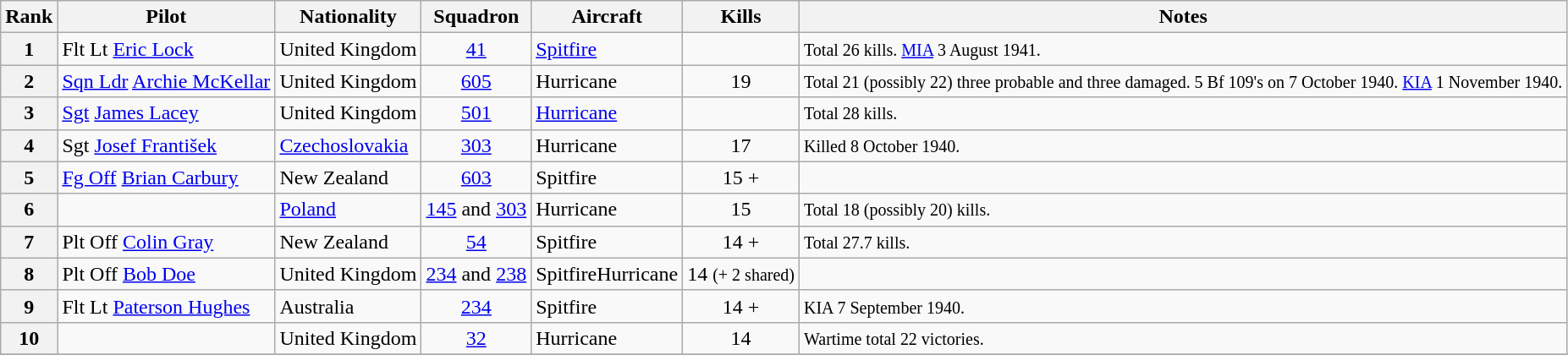<table class="wikitable sortable">
<tr>
<th align=center>Rank</th>
<th align=center>Pilot</th>
<th align=center>Nationality</th>
<th align=center>Squadron</th>
<th align=center>Aircraft</th>
<th align=center>Kills</th>
<th align=center>Notes</th>
</tr>
<tr>
<th>1</th>
<td>Flt Lt <a href='#'>Eric Lock</a></td>
<td> United Kingdom</td>
<td style="text-align:center;"><a href='#'>41</a></td>
<td><a href='#'>Spitfire</a></td>
<td style="text-align:center;"></td>
<td><small> Total 26 kills. <a href='#'>MIA</a> 3 August 1941.</small></td>
</tr>
<tr>
<th>2</th>
<td><a href='#'>Sqn Ldr</a> <a href='#'>Archie McKellar</a></td>
<td> United Kingdom</td>
<td style="text-align:center;"><a href='#'>605</a></td>
<td>Hurricane</td>
<td style="text-align:center;">19</td>
<td><small> Total 21 (possibly 22) three probable and three damaged. 5 Bf 109's on 7 October 1940. <a href='#'>KIA</a> 1 November 1940.</small></td>
</tr>
<tr>
<th>3</th>
<td><a href='#'>Sgt</a> <a href='#'>James Lacey</a></td>
<td> United Kingdom</td>
<td style="text-align:center;"><a href='#'>501</a></td>
<td><a href='#'>Hurricane</a></td>
<td style="text-align:center;"></td>
<td><small>Total 28 kills.</small></td>
</tr>
<tr>
<th>4</th>
<td>Sgt <a href='#'>Josef František</a></td>
<td> <a href='#'>Czechoslovakia</a></td>
<td style="text-align:center;"><a href='#'>303</a></td>
<td>Hurricane</td>
<td style="text-align:center;">17</td>
<td><small>Killed 8 October 1940.</small></td>
</tr>
<tr>
<th>5</th>
<td><a href='#'>Fg Off</a> <a href='#'>Brian Carbury</a></td>
<td> New Zealand</td>
<td style="text-align:center;"><a href='#'>603</a></td>
<td>Spitfire</td>
<td style="text-align:center;">15 + </td>
<td></td>
</tr>
<tr>
<th>6</th>
<td></td>
<td> <a href='#'>Poland</a></td>
<td style="text-align:center;"><a href='#'>145</a> and <a href='#'>303</a></td>
<td>Hurricane</td>
<td style="text-align:center;">15</td>
<td><small> Total 18 (possibly 20) kills.</small></td>
</tr>
<tr>
<th>7</th>
<td>Plt Off <a href='#'>Colin Gray</a></td>
<td> New Zealand</td>
<td style="text-align:center;"><a href='#'>54</a></td>
<td>Spitfire</td>
<td style="text-align:center;">14 + </td>
<td><small>Total 27.7 kills.</small></td>
</tr>
<tr>
<th>8</th>
<td>Plt Off <a href='#'>Bob Doe</a></td>
<td> United Kingdom</td>
<td style="text-align:center;"><a href='#'>234</a> and <a href='#'>238</a></td>
<td>SpitfireHurricane</td>
<td style="text-align:center;">14 <small>(+ 2 shared)</small></td>
<td><small> </small></td>
</tr>
<tr>
<th>9</th>
<td>Flt Lt <a href='#'>Paterson Hughes</a></td>
<td> Australia</td>
<td style="text-align:center;"><a href='#'>234</a></td>
<td>Spitfire</td>
<td style="text-align:center;">14  + </td>
<td><small>KIA 7 September 1940.</small></td>
</tr>
<tr>
<th>10</th>
<td></td>
<td> United Kingdom</td>
<td style="text-align:center;"><a href='#'>32</a></td>
<td>Hurricane</td>
<td style="text-align:center;">14</td>
<td><small>Wartime total 22 victories.</small></td>
</tr>
<tr>
</tr>
</table>
